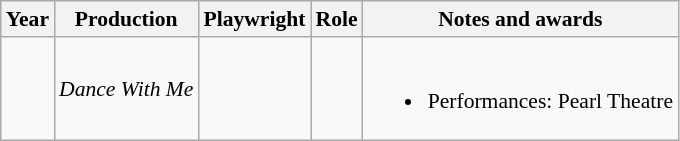<table class="wikitable" style="font-size: 90%;">
<tr>
<th>Year</th>
<th>Production</th>
<th>Playwright</th>
<th>Role</th>
<th>Notes and awards</th>
</tr>
<tr>
<td></td>
<td><em>Dance With Me</em></td>
<td></td>
<td></td>
<td><br><ul><li>Performances: Pearl Theatre</li></ul></td>
</tr>
</table>
